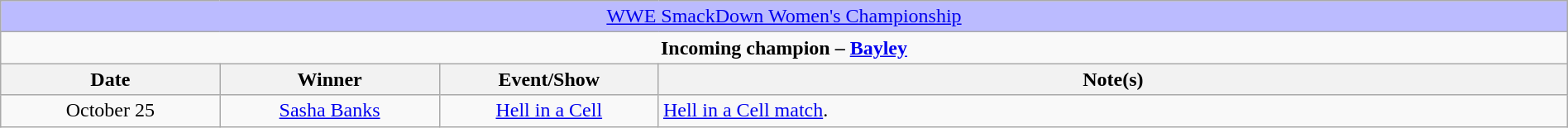<table class="wikitable" style="text-align:center; width:100%;">
<tr style="background:#BBF;">
<td colspan="4" style="text-align: center;"><a href='#'>WWE SmackDown Women's Championship</a></td>
</tr>
<tr>
<td colspan="4" style="text-align: center;"><strong>Incoming champion – <a href='#'>Bayley</a></strong></td>
</tr>
<tr>
<th width=14%>Date</th>
<th width=14%>Winner</th>
<th width=14%>Event/Show</th>
<th width=58%>Note(s)</th>
</tr>
<tr>
<td>October 25</td>
<td><a href='#'>Sasha Banks</a></td>
<td><a href='#'>Hell in a Cell</a></td>
<td style="text-align: left;"><a href='#'>Hell in a Cell match</a>.</td>
</tr>
</table>
